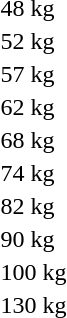<table>
<tr>
<td>48 kg</td>
<td></td>
<td></td>
<td></td>
</tr>
<tr>
<td>52 kg</td>
<td></td>
<td></td>
<td></td>
</tr>
<tr>
<td>57 kg</td>
<td></td>
<td></td>
<td></td>
</tr>
<tr>
<td>62 kg</td>
<td></td>
<td></td>
<td></td>
</tr>
<tr>
<td>68 kg</td>
<td></td>
<td></td>
<td></td>
</tr>
<tr>
<td>74 kg</td>
<td></td>
<td></td>
<td></td>
</tr>
<tr>
<td>82 kg</td>
<td></td>
<td></td>
<td></td>
</tr>
<tr>
<td>90 kg</td>
<td></td>
<td></td>
<td></td>
</tr>
<tr>
<td>100 kg</td>
<td></td>
<td></td>
<td></td>
</tr>
<tr>
<td>130 kg</td>
<td></td>
<td></td>
<td></td>
</tr>
</table>
